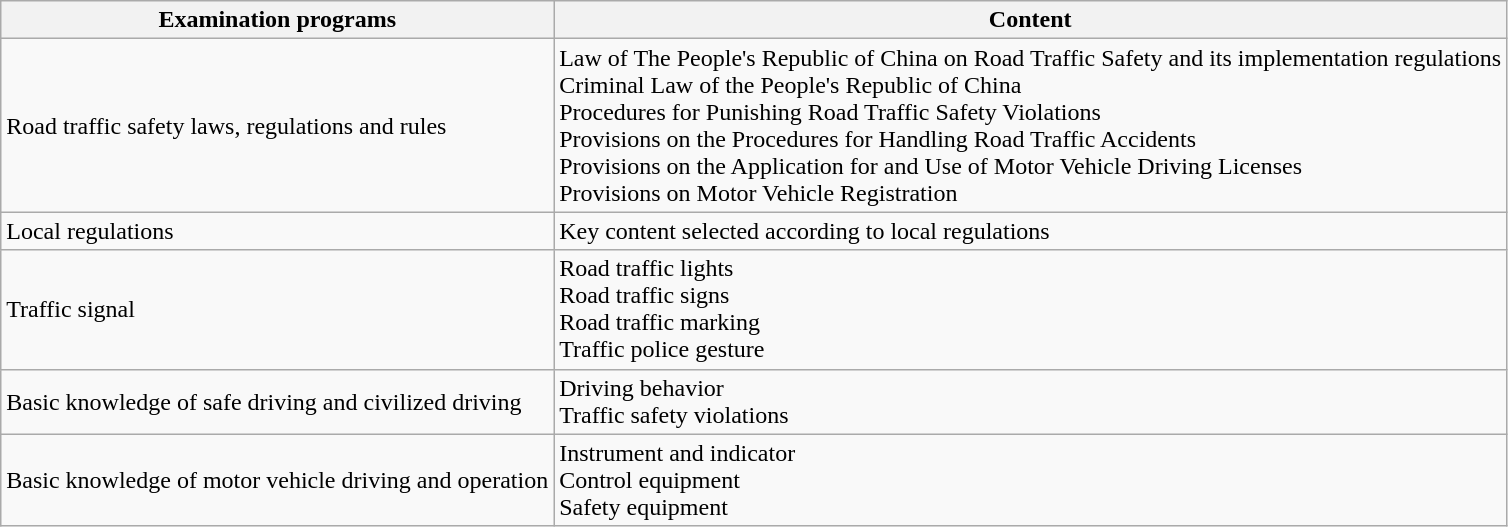<table class=wikitable>
<tr>
<th>Examination programs</th>
<th>Content</th>
</tr>
<tr>
<td>Road traffic safety laws, regulations and rules</td>
<td>Law of The People's Republic of China on Road Traffic Safety and its implementation regulations<br>Criminal Law of the People's Republic of China<br>Procedures for Punishing Road Traffic Safety Violations<br>Provisions on the Procedures for Handling Road Traffic Accidents<br>Provisions on the Application for and Use of Motor Vehicle Driving Licenses<br>Provisions on Motor Vehicle Registration</td>
</tr>
<tr>
<td>Local regulations</td>
<td>Key content selected according to local regulations</td>
</tr>
<tr>
<td>Traffic signal</td>
<td>Road traffic lights<br>Road traffic signs<br>Road traffic marking<br>Traffic police gesture</td>
</tr>
<tr>
<td>Basic knowledge of safe driving and civilized driving</td>
<td>Driving behavior<br>Traffic safety violations</td>
</tr>
<tr>
<td>Basic knowledge of motor vehicle driving and operation</td>
<td>Instrument and indicator<br>Control equipment<br>Safety equipment</td>
</tr>
</table>
